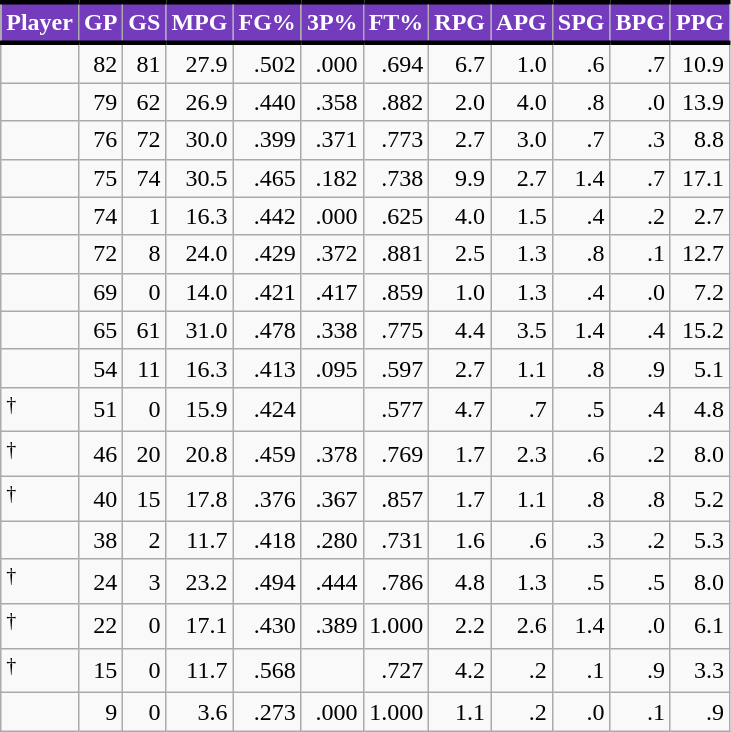<table class="wikitable sortable" style="text-align:right;">
<tr>
<th style="background:#753BBD; color:#FFFFFF; border-top:#010101 3px solid; border-bottom:#010101 3px solid;">Player</th>
<th style="background:#753BBD; color:#FFFFFF; border-top:#010101 3px solid; border-bottom:#010101 3px solid;">GP</th>
<th style="background:#753BBD; color:#FFFFFF; border-top:#010101 3px solid; border-bottom:#010101 3px solid;">GS</th>
<th style="background:#753BBD; color:#FFFFFF; border-top:#010101 3px solid; border-bottom:#010101 3px solid;">MPG</th>
<th style="background:#753BBD; color:#FFFFFF; border-top:#010101 3px solid; border-bottom:#010101 3px solid;">FG%</th>
<th style="background:#753BBD; color:#FFFFFF; border-top:#010101 3px solid; border-bottom:#010101 3px solid;">3P%</th>
<th style="background:#753BBD; color:#FFFFFF; border-top:#010101 3px solid; border-bottom:#010101 3px solid;">FT%</th>
<th style="background:#753BBD; color:#FFFFFF; border-top:#010101 3px solid; border-bottom:#010101 3px solid;">RPG</th>
<th style="background:#753BBD; color:#FFFFFF; border-top:#010101 3px solid; border-bottom:#010101 3px solid;">APG</th>
<th style="background:#753BBD; color:#FFFFFF; border-top:#010101 3px solid; border-bottom:#010101 3px solid;">SPG</th>
<th style="background:#753BBD; color:#FFFFFF; border-top:#010101 3px solid; border-bottom:#010101 3px solid;">BPG</th>
<th style="background:#753BBD; color:#FFFFFF; border-top:#010101 3px solid; border-bottom:#010101 3px solid;">PPG</th>
</tr>
<tr>
<td style="text-align:left;"></td>
<td>82</td>
<td>81</td>
<td>27.9</td>
<td>.502</td>
<td>.000</td>
<td>.694</td>
<td>6.7</td>
<td>1.0</td>
<td>.6</td>
<td>.7</td>
<td>10.9</td>
</tr>
<tr>
<td style="text-align:left;"></td>
<td>79</td>
<td>62</td>
<td>26.9</td>
<td>.440</td>
<td>.358</td>
<td>.882</td>
<td>2.0</td>
<td>4.0</td>
<td>.8</td>
<td>.0</td>
<td>13.9</td>
</tr>
<tr>
<td style="text-align:left;"></td>
<td>76</td>
<td>72</td>
<td>30.0</td>
<td>.399</td>
<td>.371</td>
<td>.773</td>
<td>2.7</td>
<td>3.0</td>
<td>.7</td>
<td>.3</td>
<td>8.8</td>
</tr>
<tr>
<td style="text-align:left;"></td>
<td>75</td>
<td>74</td>
<td>30.5</td>
<td>.465</td>
<td>.182</td>
<td>.738</td>
<td>9.9</td>
<td>2.7</td>
<td>1.4</td>
<td>.7</td>
<td>17.1</td>
</tr>
<tr>
<td style="text-align:left;"></td>
<td>74</td>
<td>1</td>
<td>16.3</td>
<td>.442</td>
<td>.000</td>
<td>.625</td>
<td>4.0</td>
<td>1.5</td>
<td>.4</td>
<td>.2</td>
<td>2.7</td>
</tr>
<tr>
<td style="text-align:left;"></td>
<td>72</td>
<td>8</td>
<td>24.0</td>
<td>.429</td>
<td>.372</td>
<td>.881</td>
<td>2.5</td>
<td>1.3</td>
<td>.8</td>
<td>.1</td>
<td>12.7</td>
</tr>
<tr>
<td style="text-align:left;"></td>
<td>69</td>
<td>0</td>
<td>14.0</td>
<td>.421</td>
<td>.417</td>
<td>.859</td>
<td>1.0</td>
<td>1.3</td>
<td>.4</td>
<td>.0</td>
<td>7.2</td>
</tr>
<tr>
<td style="text-align:left;"></td>
<td>65</td>
<td>61</td>
<td>31.0</td>
<td>.478</td>
<td>.338</td>
<td>.775</td>
<td>4.4</td>
<td>3.5</td>
<td>1.4</td>
<td>.4</td>
<td>15.2</td>
</tr>
<tr>
<td style="text-align:left;"></td>
<td>54</td>
<td>11</td>
<td>16.3</td>
<td>.413</td>
<td>.095</td>
<td>.597</td>
<td>2.7</td>
<td>1.1</td>
<td>.8</td>
<td>.9</td>
<td>5.1</td>
</tr>
<tr>
<td style="text-align:left;"><sup>†</sup></td>
<td>51</td>
<td>0</td>
<td>15.9</td>
<td>.424</td>
<td></td>
<td>.577</td>
<td>4.7</td>
<td>.7</td>
<td>.5</td>
<td>.4</td>
<td>4.8</td>
</tr>
<tr>
<td style="text-align:left;"><sup>†</sup></td>
<td>46</td>
<td>20</td>
<td>20.8</td>
<td>.459</td>
<td>.378</td>
<td>.769</td>
<td>1.7</td>
<td>2.3</td>
<td>.6</td>
<td>.2</td>
<td>8.0</td>
</tr>
<tr>
<td style="text-align:left;"><sup>†</sup></td>
<td>40</td>
<td>15</td>
<td>17.8</td>
<td>.376</td>
<td>.367</td>
<td>.857</td>
<td>1.7</td>
<td>1.1</td>
<td>.8</td>
<td>.8</td>
<td>5.2</td>
</tr>
<tr>
<td style="text-align:left;"></td>
<td>38</td>
<td>2</td>
<td>11.7</td>
<td>.418</td>
<td>.280</td>
<td>.731</td>
<td>1.6</td>
<td>.6</td>
<td>.3</td>
<td>.2</td>
<td>5.3</td>
</tr>
<tr>
<td style="text-align:left;"><sup>†</sup></td>
<td>24</td>
<td>3</td>
<td>23.2</td>
<td>.494</td>
<td>.444</td>
<td>.786</td>
<td>4.8</td>
<td>1.3</td>
<td>.5</td>
<td>.5</td>
<td>8.0</td>
</tr>
<tr>
<td style="text-align:left;"><sup>†</sup></td>
<td>22</td>
<td>0</td>
<td>17.1</td>
<td>.430</td>
<td>.389</td>
<td>1.000</td>
<td>2.2</td>
<td>2.6</td>
<td>1.4</td>
<td>.0</td>
<td>6.1</td>
</tr>
<tr>
<td style="text-align:left;"><sup>†</sup></td>
<td>15</td>
<td>0</td>
<td>11.7</td>
<td>.568</td>
<td></td>
<td>.727</td>
<td>4.2</td>
<td>.2</td>
<td>.1</td>
<td>.9</td>
<td>3.3</td>
</tr>
<tr>
<td style="text-align:left;"></td>
<td>9</td>
<td>0</td>
<td>3.6</td>
<td>.273</td>
<td>.000</td>
<td>1.000</td>
<td>1.1</td>
<td>.2</td>
<td>.0</td>
<td>.1</td>
<td>.9</td>
</tr>
</table>
